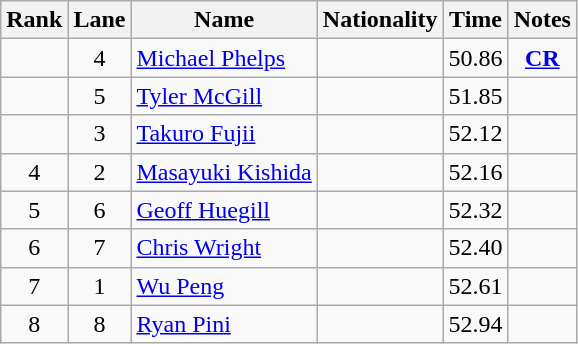<table class="wikitable sortable" style="text-align:center">
<tr>
<th>Rank</th>
<th>Lane</th>
<th>Name</th>
<th>Nationality</th>
<th>Time</th>
<th>Notes</th>
</tr>
<tr>
<td></td>
<td>4</td>
<td align=left><a href='#'>Michael Phelps</a></td>
<td align=left></td>
<td>50.86</td>
<td><strong><a href='#'>CR</a></strong></td>
</tr>
<tr>
<td></td>
<td>5</td>
<td align=left><a href='#'>Tyler McGill</a></td>
<td align=left></td>
<td>51.85</td>
<td></td>
</tr>
<tr>
<td></td>
<td>3</td>
<td align=left><a href='#'>Takuro Fujii</a></td>
<td align=left></td>
<td>52.12</td>
<td></td>
</tr>
<tr>
<td>4</td>
<td>2</td>
<td align=left><a href='#'>Masayuki Kishida</a></td>
<td align=left></td>
<td>52.16</td>
<td></td>
</tr>
<tr>
<td>5</td>
<td>6</td>
<td align=left><a href='#'>Geoff Huegill</a></td>
<td align=left></td>
<td>52.32</td>
<td></td>
</tr>
<tr>
<td>6</td>
<td>7</td>
<td align=left><a href='#'>Chris Wright</a></td>
<td align=left></td>
<td>52.40</td>
<td></td>
</tr>
<tr>
<td>7</td>
<td>1</td>
<td align=left><a href='#'>Wu Peng</a></td>
<td align=left></td>
<td>52.61</td>
<td></td>
</tr>
<tr>
<td>8</td>
<td>8</td>
<td align=left><a href='#'>Ryan Pini</a></td>
<td align=left></td>
<td>52.94</td>
<td></td>
</tr>
</table>
